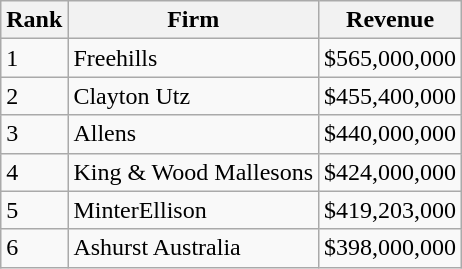<table class="wikitable">
<tr>
<th>Rank</th>
<th>Firm</th>
<th>Revenue</th>
</tr>
<tr>
<td>1</td>
<td>Freehills</td>
<td>$565,000,000</td>
</tr>
<tr>
<td>2</td>
<td>Clayton Utz</td>
<td>$455,400,000</td>
</tr>
<tr>
<td>3</td>
<td>Allens</td>
<td>$440,000,000</td>
</tr>
<tr>
<td>4</td>
<td>King & Wood Mallesons</td>
<td>$424,000,000</td>
</tr>
<tr>
<td>5</td>
<td>MinterEllison</td>
<td>$419,203,000</td>
</tr>
<tr>
<td>6</td>
<td>Ashurst Australia</td>
<td>$398,000,000</td>
</tr>
</table>
